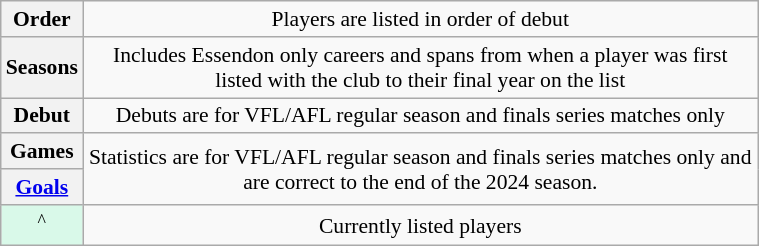<table class="wikitable plainrowheaders"  style="font-size:90%; text-align:center; width:40%;">
<tr>
<th scope="row" style="text-align:center;">Order</th>
<td>Players are listed in order of debut</td>
</tr>
<tr>
<th scope="row" style="text-align:center;">Seasons</th>
<td>Includes Essendon only careers and spans from when a player was first listed with the club to their final year on the list</td>
</tr>
<tr>
<th scope="row" style="text-align:center;">Debut</th>
<td>Debuts are for VFL/AFL regular season and finals series matches only</td>
</tr>
<tr>
<th scope="row" style="text-align:center;">Games</th>
<td rowspan="2">Statistics are for VFL/AFL regular season and finals series matches only and are correct to the end of the 2024 season.</td>
</tr>
<tr>
<th scope="row" style="text-align:center;"><a href='#'>Goals</a></th>
</tr>
<tr>
<td scope="row" style="text-align:center; background:#D9F9E9;"><sup>^</sup></td>
<td>Currently listed players</td>
</tr>
</table>
